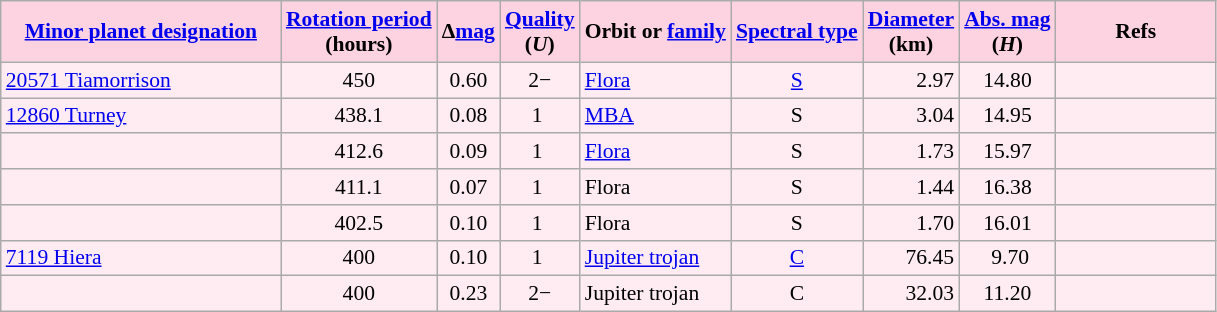<table class="wikitable" style="text-align: center; background-color: #FEECF2;  font-size: 0.9em;">
<tr>
<th width=180 style="background-color:#FDD3E1;"><a href='#'>Minor planet designation</a></th>
<th style="background-color: #FDD3E1;"><a href='#'>Rotation period</a><br>(hours)</th>
<th style="background-color: #FDD3E1;">Δ<a href='#'>mag</a></th>
<th style="background-color: #FDD3E1;"><a href='#'>Quality</a><br>(<em>U</em>)</th>
<th style="background-color: #FDD3E1;">Orbit or <a href='#'>family</a></th>
<th style="background-color: #FDD3E1;"><a href='#'>Spectral type</a></th>
<th style="background-color: #FDD3E1;"><a href='#'>Diameter</a><br>(km)</th>
<th style="background-color: #FDD3E1;"><a href='#'>Abs. mag</a><br>(<em>H</em>)</th>
<th width=100 style="background-color: #FDD3E1;">Refs</th>
</tr>
<tr id="20571">
<td align=left><a href='#'>20571 Tiamorrison</a></td>
<td>450</td>
<td>0.60</td>
<td>2−</td>
<td align=left><a href='#'>Flora</a></td>
<td><a href='#'>S</a></td>
<td align=right>2.97</td>
<td>14.80</td>
<td></td>
</tr>
<tr id="12860">
<td align=left><a href='#'>12860 Turney</a></td>
<td>438.1</td>
<td>0.08</td>
<td>1 </td>
<td align=left><a href='#'>MBA</a> </td>
<td>S</td>
<td align=right>3.04</td>
<td>14.95</td>
<td></td>
</tr>
<tr id="41917">
<td align=left></td>
<td>412.6</td>
<td>0.09</td>
<td>1 </td>
<td align=left><a href='#'>Flora</a></td>
<td>S</td>
<td align=right>1.73</td>
<td>15.97</td>
<td></td>
</tr>
<tr id="106647">
<td align=left></td>
<td>411.1</td>
<td>0.07</td>
<td>1 </td>
<td align=left>Flora</td>
<td>S</td>
<td align=right>1.44</td>
<td>16.38</td>
<td></td>
</tr>
<tr id="39687">
<td align=left></td>
<td>402.5</td>
<td>0.10</td>
<td>1 </td>
<td align=left>Flora</td>
<td>S</td>
<td align=right>1.70</td>
<td>16.01</td>
<td></td>
</tr>
<tr id="7119">
<td align=left><a href='#'>7119 Hiera</a></td>
<td>400</td>
<td>0.10</td>
<td>1 </td>
<td align=left><a href='#'>Jupiter trojan</a></td>
<td><a href='#'>C</a></td>
<td align=right>76.45</td>
<td> 9.70</td>
<td></td>
</tr>
<tr id="13366">
<td align=left></td>
<td>400</td>
<td>0.23</td>
<td>2−</td>
<td align=left>Jupiter trojan</td>
<td>C</td>
<td align=right>32.03</td>
<td>11.20</td>
<td></td>
</tr>
</table>
